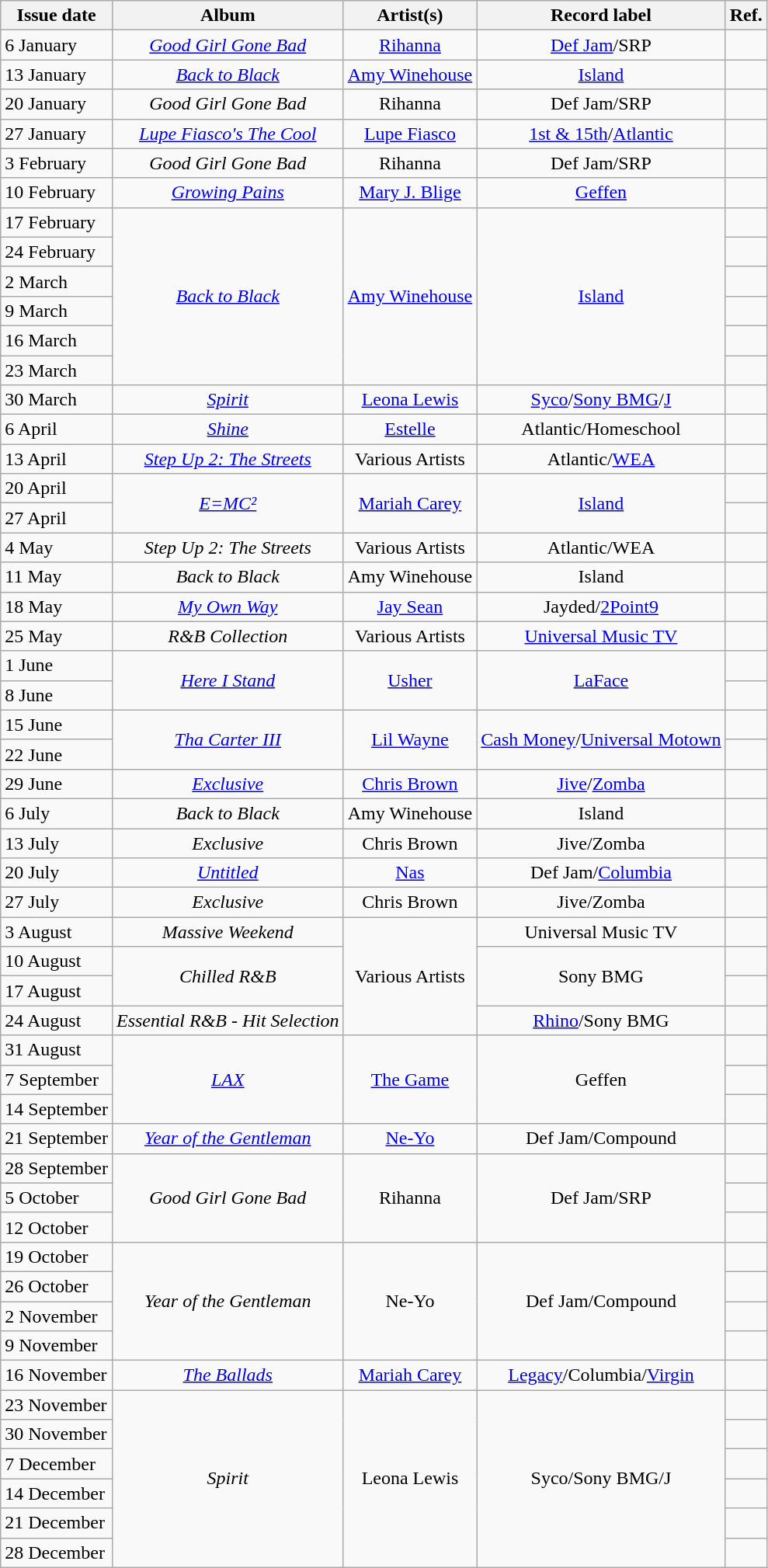<table class="wikitable plainrowheaders">
<tr>
<th scope=col>Issue date</th>
<th scope=col>Album</th>
<th scope=col>Artist(s)</th>
<th scope=col>Record label</th>
<th scope=col>Ref.</th>
</tr>
<tr>
<td>6 January</td>
<td align="center"><em><a href='#'>Good Girl Gone Bad</a></em></td>
<td align="center"><a href='#'>Rihanna</a></td>
<td align="center"><a href='#'>Def Jam</a>/SRP</td>
<td align="center"></td>
</tr>
<tr>
<td>13 January</td>
<td align="center"><em><a href='#'>Back to Black</a></em></td>
<td align="center"><a href='#'>Amy Winehouse</a></td>
<td align="center"><a href='#'>Island</a></td>
<td align="center"></td>
</tr>
<tr>
<td>20 January</td>
<td align="center"><em>Good Girl Gone Bad</em></td>
<td align="center">Rihanna</td>
<td align="center">Def Jam/SRP</td>
<td align="center"></td>
</tr>
<tr>
<td>27 January</td>
<td align="center"><em><a href='#'>Lupe Fiasco's The Cool</a></em></td>
<td align="center"><a href='#'>Lupe Fiasco</a></td>
<td align="center"><a href='#'>1st & 15th</a>/<a href='#'>Atlantic</a></td>
<td align="center"></td>
</tr>
<tr>
<td>3 February</td>
<td align="center"><em>Good Girl Gone Bad</em></td>
<td align="center">Rihanna</td>
<td align="center">Def Jam/SRP</td>
<td align="center"></td>
</tr>
<tr>
<td>10 February</td>
<td align="center"><em><a href='#'>Growing Pains</a></em></td>
<td align="center"><a href='#'>Mary J. Blige</a></td>
<td align="center"><a href='#'>Geffen</a></td>
<td align="center"></td>
</tr>
<tr>
<td>17 February</td>
<td align="center" rowspan="6"><em><a href='#'>Back to Black</a></em></td>
<td align="center" rowspan="6"><a href='#'>Amy Winehouse</a></td>
<td align="center" rowspan="6"><a href='#'>Island</a></td>
<td align="center"></td>
</tr>
<tr>
<td>24 February</td>
<td align="center"></td>
</tr>
<tr>
<td>2 March </td>
<td align="center"></td>
</tr>
<tr>
<td>9 March</td>
<td align="center"></td>
</tr>
<tr>
<td>16 March</td>
<td align="center"></td>
</tr>
<tr>
<td>23 March</td>
<td align="center"></td>
</tr>
<tr>
<td>30 March</td>
<td align="center"><em><a href='#'>Spirit</a></em></td>
<td align="center"><a href='#'>Leona Lewis</a></td>
<td align="center"><a href='#'>Syco</a>/<a href='#'>Sony BMG</a>/<a href='#'>J</a></td>
<td align="center"></td>
</tr>
<tr>
<td>6 April</td>
<td align="center"><em><a href='#'>Shine</a></em></td>
<td align="center"><a href='#'>Estelle</a></td>
<td align="center">Atlantic/Homeschool</td>
<td align="center"></td>
</tr>
<tr>
<td>13 April</td>
<td align="center"><em><a href='#'>Step Up 2: The Streets</a></em></td>
<td align="center">Various Artists</td>
<td align="center">Atlantic/<a href='#'>WEA</a></td>
<td align="center"></td>
</tr>
<tr>
<td>20 April</td>
<td align="center" rowspan="2"><em><a href='#'>E=MC²</a></em></td>
<td align="center" rowspan="2"><a href='#'>Mariah Carey</a></td>
<td align="center" rowspan="2"><a href='#'>Island</a></td>
<td align="center"></td>
</tr>
<tr>
<td>27 April</td>
<td align="center"></td>
</tr>
<tr>
<td>4 May</td>
<td align="center"><em>Step Up 2: The Streets</em></td>
<td align="center">Various Artists</td>
<td align="center">Atlantic/WEA</td>
<td align="center"></td>
</tr>
<tr>
<td>11 May</td>
<td align="center"><em>Back to Black</em></td>
<td align="center">Amy Winehouse</td>
<td align="center">Island</td>
<td align="center"></td>
</tr>
<tr>
<td>18 May</td>
<td align="center"><em><a href='#'>My Own Way</a></em></td>
<td align="center"><a href='#'>Jay Sean</a></td>
<td align="center">Jayded/<a href='#'>2Point9</a></td>
<td align="center"></td>
</tr>
<tr>
<td>25 May</td>
<td align="center"><em>R&B Collection</em></td>
<td align="center">Various Artists</td>
<td align="center"><a href='#'>Universal Music TV</a></td>
<td align="center"></td>
</tr>
<tr>
<td>1 June </td>
<td align="center" rowspan="2"><em><a href='#'>Here I Stand</a></em></td>
<td align="center" rowspan="2"><a href='#'>Usher</a></td>
<td align="center" rowspan="2"><a href='#'>LaFace</a></td>
<td align="center"></td>
</tr>
<tr>
<td>8 June</td>
<td align="center"></td>
</tr>
<tr>
<td>15 June</td>
<td align="center" rowspan="2"><em><a href='#'>Tha Carter III</a></em></td>
<td align="center" rowspan="2"><a href='#'>Lil Wayne</a></td>
<td align="center" rowspan="2"><a href='#'>Cash Money</a>/<a href='#'>Universal Motown</a></td>
<td align="center"></td>
</tr>
<tr>
<td>22 June</td>
<td align="center"></td>
</tr>
<tr>
<td>29 June</td>
<td align="center"><em><a href='#'>Exclusive</a></em></td>
<td align="center"><a href='#'>Chris Brown</a></td>
<td align="center"><a href='#'>Jive</a>/<a href='#'>Zomba</a></td>
<td align="center"></td>
</tr>
<tr>
<td>6 July</td>
<td align="center"><em>Back to Black</em></td>
<td align="center">Amy Winehouse</td>
<td align="center">Island</td>
<td align="center"></td>
</tr>
<tr>
<td>13 July</td>
<td align="center"><em>Exclusive</em></td>
<td align="center">Chris Brown</td>
<td align="center">Jive/Zomba</td>
<td align="center"></td>
</tr>
<tr>
<td>20 July</td>
<td align="center"><em><a href='#'>Untitled</a></em></td>
<td align="center"><a href='#'>Nas</a></td>
<td align="center">Def Jam/<a href='#'>Columbia</a></td>
<td align="center"></td>
</tr>
<tr>
<td>27 July</td>
<td align="center"><em>Exclusive</em></td>
<td align="center">Chris Brown</td>
<td align="center">Jive/Zomba</td>
<td align="center"></td>
</tr>
<tr>
<td>3 August</td>
<td align="center"><em>Massive Weekend</em></td>
<td align="center" rowspan="4">Various Artists</td>
<td align="center">Universal Music TV</td>
<td align="center"></td>
</tr>
<tr>
<td>10 August</td>
<td align="center" rowspan="2"><em>Chilled R&B</em></td>
<td align="center" rowspan="2">Sony BMG</td>
<td align="center"></td>
</tr>
<tr>
<td>17 August</td>
<td align="center"></td>
</tr>
<tr>
<td>24 August</td>
<td align="center"><em>Essential R&B - Hit Selection</em></td>
<td align="center"><a href='#'>Rhino</a>/Sony BMG</td>
<td align="center"></td>
</tr>
<tr>
<td>31 August</td>
<td align="center" rowspan="3"><em><a href='#'>LAX</a></em></td>
<td align="center" rowspan="3"><a href='#'>The Game</a></td>
<td align="center" rowspan="3">Geffen</td>
<td align="center"></td>
</tr>
<tr>
<td>7 September</td>
<td align="center"></td>
</tr>
<tr>
<td>14 September</td>
<td align="center"></td>
</tr>
<tr>
<td>21 September</td>
<td align="center"><em><a href='#'>Year of the Gentleman</a></em></td>
<td align="center"><a href='#'>Ne-Yo</a></td>
<td align="center">Def Jam/Compound</td>
<td align="center"></td>
</tr>
<tr>
<td>28 September</td>
<td align="center" rowspan="3"><em>Good Girl Gone Bad</em></td>
<td align="center" rowspan="3">Rihanna</td>
<td align="center" rowspan="3">Def Jam/SRP</td>
<td align="center"></td>
</tr>
<tr>
<td>5 October</td>
<td align="center"></td>
</tr>
<tr>
<td>12 October</td>
<td align="center"></td>
</tr>
<tr>
<td>19 October</td>
<td align="center" rowspan="4"><em>Year of the Gentleman</em></td>
<td align="center" rowspan="4">Ne-Yo</td>
<td align="center" rowspan="4">Def Jam/Compound</td>
<td align="center"></td>
</tr>
<tr>
<td>26 October</td>
<td align="center"></td>
</tr>
<tr>
<td>2 November</td>
<td align="center"></td>
</tr>
<tr>
<td>9 November</td>
<td align="center"></td>
</tr>
<tr>
<td>16 November</td>
<td align="center"><em><a href='#'>The Ballads</a></em></td>
<td align="center"><a href='#'>Mariah Carey</a></td>
<td align="center"><a href='#'>Legacy</a>/Columbia/<a href='#'>Virgin</a></td>
<td align="center"></td>
</tr>
<tr>
<td>23 November </td>
<td align="center" rowspan="6"><em>Spirit</em></td>
<td align="center" rowspan="6">Leona Lewis</td>
<td align="center" rowspan="6">Syco/Sony BMG/J</td>
<td align="center"></td>
</tr>
<tr>
<td>30 November</td>
<td align="center"></td>
</tr>
<tr>
<td>7 December</td>
<td align="center"></td>
</tr>
<tr>
<td>14 December</td>
<td align="center"></td>
</tr>
<tr>
<td>21 December</td>
<td align="center"></td>
</tr>
<tr>
<td>28 December</td>
<td align="center"></td>
</tr>
</table>
